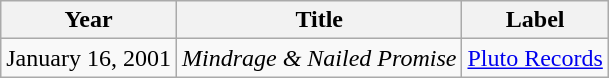<table class="wikitable">
<tr>
<th>Year</th>
<th>Title</th>
<th>Label</th>
</tr>
<tr>
<td>January 16, 2001</td>
<td><em>Mindrage & Nailed Promise</em></td>
<td><a href='#'>Pluto Records</a></td>
</tr>
</table>
